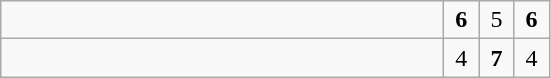<table class="wikitable">
<tr>
<td style="width:18em"><strong></strong></td>
<td align=center style="width:1em"><strong>6</strong></td>
<td align=center style="width:1em">5</td>
<td align=center style="width:1em"><strong>6</strong></td>
</tr>
<tr>
<td style="width:18em"></td>
<td align=center style="width:1em">4</td>
<td align=center style="width:1em"><strong>7</strong></td>
<td align=center style="width:1em">4</td>
</tr>
</table>
